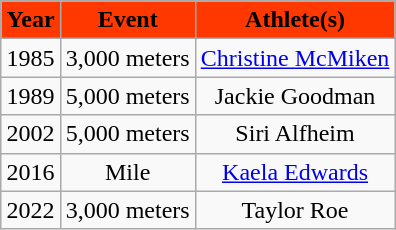<table style="margin: 1em auto 1em auto" class="wikitable sortable">
<tr>
<th style="background:#FF3800;" align="center"><span>Year</span></th>
<th style="background:#FF3800;" align="center"><span>Event</span></th>
<th style="background:#FF3800;" align="center"><span>Athlete(s)</span></th>
</tr>
<tr style="text-align:center;">
<td>1985</td>
<td>3,000 meters</td>
<td><a href='#'>Christine McMiken</a></td>
</tr>
<tr style="text-align:center;">
<td>1989</td>
<td>5,000 meters</td>
<td>Jackie Goodman</td>
</tr>
<tr style="text-align:center;">
<td>2002</td>
<td>5,000 meters</td>
<td>Siri Alfheim</td>
</tr>
<tr style="text-align:center;">
<td>2016</td>
<td>Mile</td>
<td><a href='#'>Kaela Edwards</a></td>
</tr>
<tr style="text-align:center;">
<td>2022</td>
<td>3,000 meters</td>
<td>Taylor Roe</td>
</tr>
</table>
